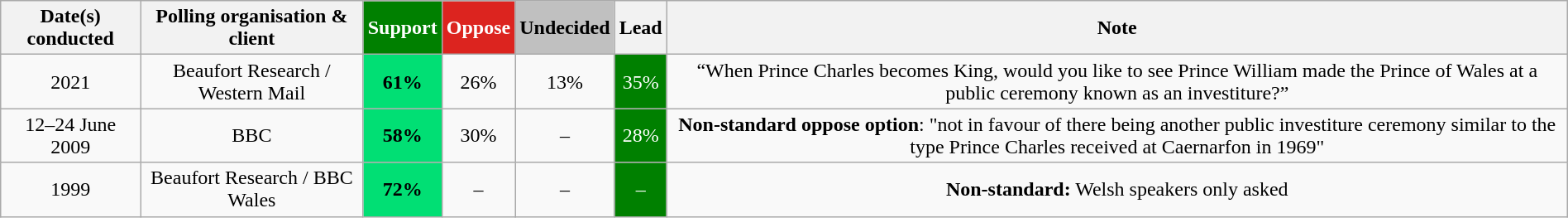<table class="wikitable" style="text-align:center" width="100%">
<tr>
<th>Date(s) conducted</th>
<th>Polling organisation & client</th>
<th style="background:green; color:white;">Support</th>
<th style="background:#dc241f; color:white;">Oppose</th>
<th style="background:silver;">Undecided</th>
<th>Lead</th>
<th>Note</th>
</tr>
<tr>
<td>2021</td>
<td>Beaufort Research / Western Mail</td>
<td style="background: rgb(1,223,116);"><strong>61%</strong></td>
<td>26%</td>
<td>13%</td>
<td style="background:green; color:white;">35%</td>
<td>“When Prince Charles becomes King, would you like to see Prince William made the Prince of Wales at a public ceremony known as an investiture?”</td>
</tr>
<tr>
<td>12–24 June 2009</td>
<td>BBC</td>
<td style="background: rgb(1,223,116);"><strong>58%</strong></td>
<td>30%</td>
<td>–</td>
<td style="background:green; color:white;">28%</td>
<td><strong>Non-standard oppose option</strong>: "not in favour of there being another public investiture ceremony similar to the type Prince Charles received at Caernarfon in 1969"</td>
</tr>
<tr>
<td>1999</td>
<td>Beaufort Research / BBC Wales</td>
<td style="background: rgb(1,223,116);"><strong>72%</strong></td>
<td>–</td>
<td>–</td>
<td style="background:green; color:white;">–</td>
<td><strong>Non-standard:</strong> Welsh speakers only asked</td>
</tr>
</table>
